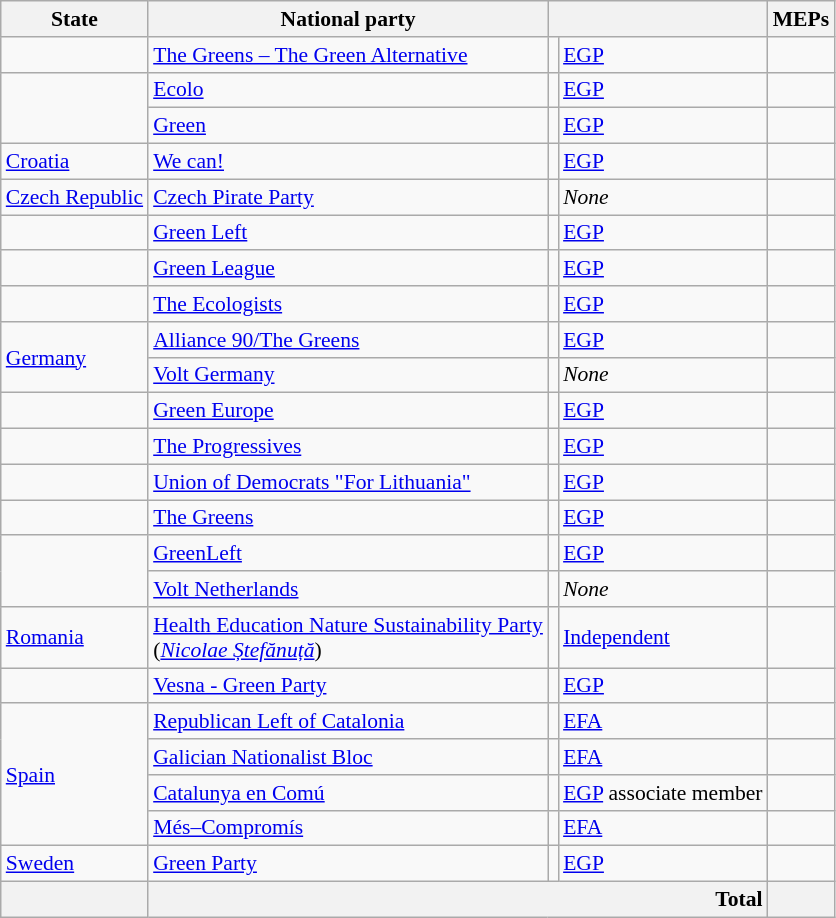<table class="wikitable sortable" style="font-size:90%">
<tr>
<th>State</th>
<th>National party</th>
<th colspan=2></th>
<th>MEPs</th>
</tr>
<tr>
<td></td>
<td><a href='#'>The Greens – The Green Alternative</a></td>
<td></td>
<td><a href='#'>EGP</a></td>
<td></td>
</tr>
<tr>
<td rowspan=2></td>
<td><a href='#'>Ecolo</a></td>
<td></td>
<td><a href='#'>EGP</a></td>
<td></td>
</tr>
<tr>
<td><a href='#'>Green</a></td>
<td></td>
<td><a href='#'>EGP</a></td>
<td></td>
</tr>
<tr>
<td> <a href='#'>Croatia</a></td>
<td><a href='#'>We can!</a></td>
<td></td>
<td><a href='#'>EGP</a></td>
<td></td>
</tr>
<tr>
<td> <a href='#'>Czech Republic</a></td>
<td><a href='#'>Czech Pirate Party</a></td>
<td></td>
<td><em>None</em></td>
<td></td>
</tr>
<tr>
<td></td>
<td><a href='#'>Green Left</a></td>
<td></td>
<td><a href='#'>EGP</a></td>
<td></td>
</tr>
<tr>
<td></td>
<td><a href='#'>Green League</a></td>
<td></td>
<td><a href='#'>EGP</a></td>
<td></td>
</tr>
<tr>
<td></td>
<td><a href='#'>The Ecologists</a></td>
<td></td>
<td><a href='#'>EGP</a></td>
<td></td>
</tr>
<tr>
<td rowspan=2> <a href='#'>Germany</a></td>
<td><a href='#'>Alliance 90/The Greens</a></td>
<td></td>
<td><a href='#'>EGP</a></td>
<td></td>
</tr>
<tr>
<td><a href='#'>Volt Germany</a></td>
<td></td>
<td><em>None</em></td>
<td></td>
</tr>
<tr>
<td></td>
<td><a href='#'>Green Europe</a></td>
<td></td>
<td><a href='#'>EGP</a></td>
<td></td>
</tr>
<tr>
<td></td>
<td><a href='#'>The Progressives</a></td>
<td></td>
<td><a href='#'>EGP</a></td>
<td></td>
</tr>
<tr>
<td></td>
<td><a href='#'>Union of Democrats "For Lithuania"</a></td>
<td></td>
<td><a href='#'>EGP</a></td>
<td></td>
</tr>
<tr>
<td></td>
<td><a href='#'>The Greens</a></td>
<td></td>
<td><a href='#'>EGP</a></td>
<td></td>
</tr>
<tr>
<td rowspan=2></td>
<td><a href='#'>GreenLeft</a></td>
<td></td>
<td><a href='#'>EGP</a></td>
<td></td>
</tr>
<tr>
<td><a href='#'>Volt Netherlands</a></td>
<td></td>
<td><em>None</em></td>
<td></td>
</tr>
<tr>
<td> <a href='#'>Romania</a></td>
<td><a href='#'>Health Education Nature Sustainability Party</a><br>(<em><a href='#'>Nicolae Ștefănuță</a></em>)</td>
<td></td>
<td><a href='#'>Independent</a></td>
<td></td>
</tr>
<tr>
<td></td>
<td><a href='#'>Vesna - Green Party</a></td>
<td></td>
<td><a href='#'>EGP</a></td>
<td></td>
</tr>
<tr>
<td rowspan=4> <a href='#'>Spain</a></td>
<td><a href='#'>Republican Left of Catalonia</a></td>
<td></td>
<td><a href='#'>EFA</a></td>
<td></td>
</tr>
<tr>
<td><a href='#'>Galician Nationalist Bloc</a></td>
<td></td>
<td><a href='#'>EFA</a></td>
<td></td>
</tr>
<tr>
<td><a href='#'>Catalunya en Comú</a></td>
<td></td>
<td><a href='#'>EGP</a> associate member</td>
<td></td>
</tr>
<tr>
<td><a href='#'>Més–Compromís</a></td>
<td></td>
<td><a href='#'>EFA</a></td>
<td></td>
</tr>
<tr>
<td> <a href='#'>Sweden</a></td>
<td><a href='#'>Green Party</a></td>
<td></td>
<td><a href='#'>EGP</a></td>
<td></td>
</tr>
<tr>
<th style="text-align:left"></th>
<th colspan=3 style="text-align:right">Total</th>
<th></th>
</tr>
</table>
